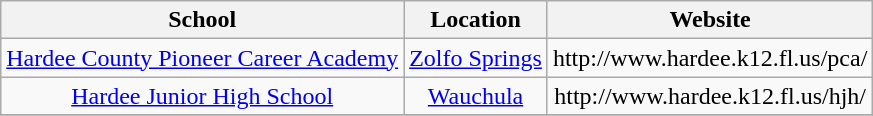<table class="wikitable" style="text-align:center">
<tr>
<th>School</th>
<th>Location</th>
<th>Website</th>
</tr>
<tr>
<td><a href='#'>Hardee County Pioneer Career Academy</a></td>
<td><a href='#'>Zolfo Springs</a></td>
<td>http://www.hardee.k12.fl.us/pca/</td>
</tr>
<tr>
<td><a href='#'>Hardee Junior High School</a></td>
<td><a href='#'>Wauchula</a></td>
<td>http://www.hardee.k12.fl.us/hjh/</td>
</tr>
<tr>
</tr>
</table>
